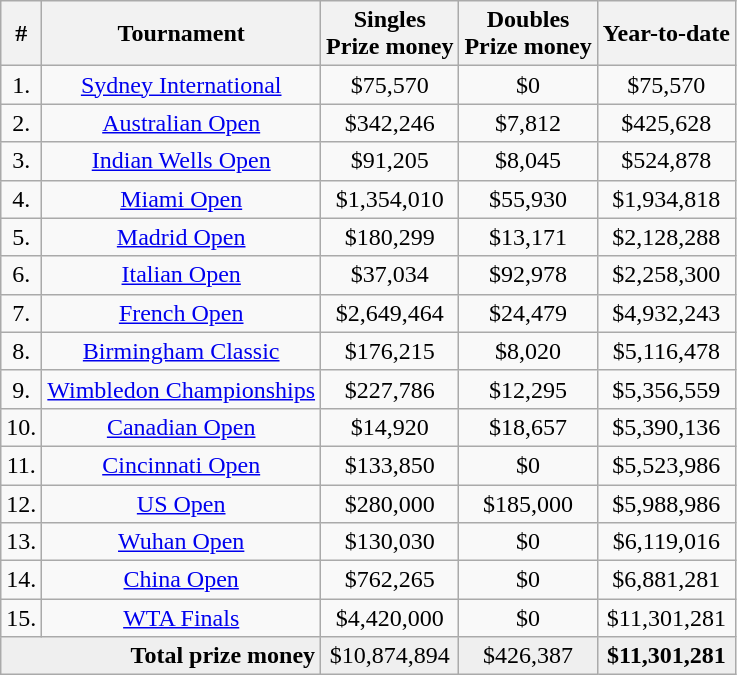<table class="wikitable sortable" style="text-align:center">
<tr>
<th>#</th>
<th>Tournament</th>
<th>Singles<br>Prize money</th>
<th>Doubles<br>Prize money</th>
<th>Year-to-date</th>
</tr>
<tr>
<td>1.</td>
<td><a href='#'>Sydney International</a></td>
<td>$75,570</td>
<td>$0</td>
<td>$75,570</td>
</tr>
<tr>
<td>2.</td>
<td><a href='#'>Australian Open</a></td>
<td>$342,246</td>
<td>$7,812</td>
<td>$425,628</td>
</tr>
<tr>
<td>3.</td>
<td><a href='#'>Indian Wells Open</a></td>
<td>$91,205</td>
<td>$8,045</td>
<td>$524,878</td>
</tr>
<tr>
<td>4.</td>
<td><a href='#'>Miami Open</a></td>
<td>$1,354,010</td>
<td>$55,930</td>
<td>$1,934,818</td>
</tr>
<tr>
<td>5.</td>
<td><a href='#'>Madrid Open</a></td>
<td>$180,299</td>
<td>$13,171</td>
<td>$2,128,288</td>
</tr>
<tr>
<td>6.</td>
<td><a href='#'>Italian Open</a></td>
<td>$37,034</td>
<td>$92,978</td>
<td>$2,258,300</td>
</tr>
<tr>
<td>7.</td>
<td><a href='#'>French Open</a></td>
<td>$2,649,464</td>
<td>$24,479</td>
<td>$4,932,243</td>
</tr>
<tr>
<td>8.</td>
<td><a href='#'>Birmingham Classic</a></td>
<td>$176,215</td>
<td>$8,020</td>
<td>$5,116,478</td>
</tr>
<tr>
<td>9.</td>
<td><a href='#'>Wimbledon Championships</a></td>
<td>$227,786</td>
<td>$12,295</td>
<td>$5,356,559</td>
</tr>
<tr>
<td>10.</td>
<td><a href='#'>Canadian Open</a></td>
<td>$14,920</td>
<td>$18,657</td>
<td>$5,390,136</td>
</tr>
<tr>
<td>11.</td>
<td><a href='#'>Cincinnati Open</a></td>
<td>$133,850</td>
<td>$0</td>
<td>$5,523,986</td>
</tr>
<tr>
<td>12.</td>
<td><a href='#'>US Open</a></td>
<td>$280,000</td>
<td>$185,000</td>
<td>$5,988,986</td>
</tr>
<tr>
<td>13.</td>
<td><a href='#'>Wuhan Open</a></td>
<td>$130,030</td>
<td>$0</td>
<td>$6,119,016</td>
</tr>
<tr>
<td>14.</td>
<td><a href='#'>China Open</a></td>
<td>$762,265</td>
<td>$0</td>
<td>$6,881,281</td>
</tr>
<tr>
<td>15.</td>
<td><a href='#'>WTA Finals</a></td>
<td>$4,420,000</td>
<td>$0</td>
<td>$11,301,281</td>
</tr>
<tr style="background:#efefef">
<td colspan="2" align="right"><strong>Total prize money</strong></td>
<td>$10,874,894</td>
<td>$426,387</td>
<td><strong>$11,301,281</strong></td>
</tr>
</table>
